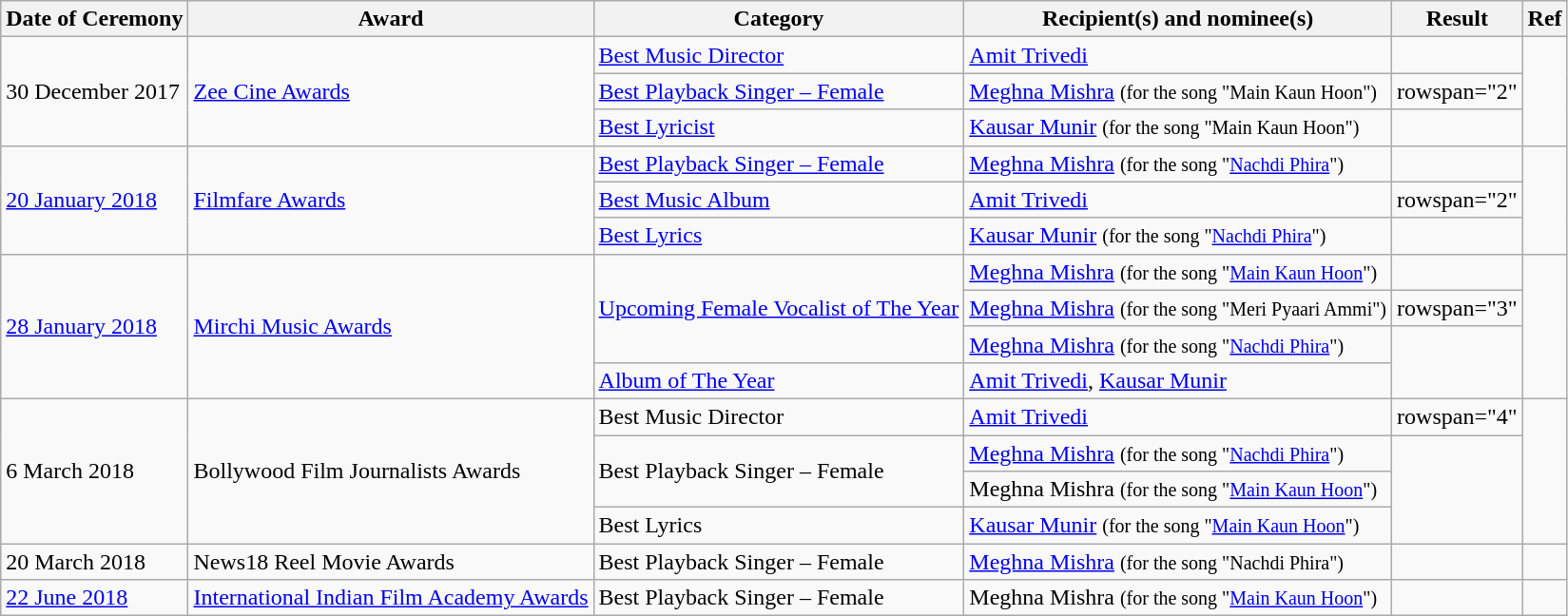<table class="wikitable sortable">
<tr>
<th>Date of Ceremony</th>
<th>Award</th>
<th>Category</th>
<th>Recipient(s) and nominee(s)</th>
<th>Result</th>
<th>Ref</th>
</tr>
<tr>
<td rowspan="3">30 December 2017</td>
<td rowspan="3"><a href='#'>Zee Cine Awards</a></td>
<td><a href='#'>Best Music Director</a></td>
<td><a href='#'>Amit Trivedi</a></td>
<td></td>
<td rowspan="3"></td>
</tr>
<tr>
<td><a href='#'>Best Playback Singer – Female</a></td>
<td><a href='#'>Meghna Mishra</a> <small>(for the song "Main Kaun Hoon")</small></td>
<td>rowspan="2" </td>
</tr>
<tr>
<td><a href='#'>Best Lyricist</a></td>
<td><a href='#'>Kausar Munir</a> <small>(for the song "Main Kaun Hoon")</small></td>
</tr>
<tr>
<td rowspan="3"><a href='#'>20 January 2018</a></td>
<td rowspan="3"><a href='#'>Filmfare Awards</a></td>
<td><a href='#'>Best Playback Singer – Female</a></td>
<td><a href='#'>Meghna Mishra</a> <small>(for the song "<a href='#'>Nachdi Phira</a>")</small></td>
<td></td>
<td rowspan="3"><br></td>
</tr>
<tr>
<td><a href='#'>Best Music Album</a></td>
<td><a href='#'>Amit Trivedi</a></td>
<td>rowspan="2" </td>
</tr>
<tr>
<td><a href='#'>Best Lyrics</a></td>
<td><a href='#'>Kausar Munir</a> <small>(for the song "<a href='#'>Nachdi Phira</a>")</small></td>
</tr>
<tr>
<td rowspan="4"><a href='#'>28 January 2018</a></td>
<td rowspan="4"><a href='#'>Mirchi Music Awards</a></td>
<td rowspan="3"><a href='#'>Upcoming Female Vocalist of The Year</a></td>
<td><a href='#'>Meghna Mishra</a> <small>(for the song "<a href='#'>Main Kaun Hoon</a>")</small></td>
<td></td>
<td rowspan="4"><br><br></td>
</tr>
<tr>
<td><a href='#'>Meghna Mishra</a> <small>(for the song "Meri Pyaari Ammi")</small></td>
<td>rowspan="3" </td>
</tr>
<tr>
<td><a href='#'>Meghna Mishra</a> <small>(for the song "<a href='#'>Nachdi Phira</a>")</small></td>
</tr>
<tr>
<td><a href='#'>Album of The Year</a></td>
<td><a href='#'>Amit Trivedi</a>, <a href='#'>Kausar Munir</a></td>
</tr>
<tr>
<td rowspan="4">6 March 2018</td>
<td rowspan="4">Bollywood Film Journalists Awards</td>
<td>Best Music Director</td>
<td><a href='#'>Amit Trivedi</a></td>
<td>rowspan="4" </td>
<td rowspan="4"></td>
</tr>
<tr>
<td rowspan="2">Best Playback Singer – Female</td>
<td><a href='#'>Meghna Mishra</a> <small>(for the song "<a href='#'>Nachdi Phira</a>")</small></td>
</tr>
<tr>
<td>Meghna Mishra <small>(for the song "<a href='#'>Main Kaun Hoon</a>")</small></td>
</tr>
<tr>
<td>Best Lyrics</td>
<td><a href='#'>Kausar Munir</a> <small>(for the song "<a href='#'>Main Kaun Hoon</a>")</small></td>
</tr>
<tr>
<td>20 March 2018</td>
<td>News18 Reel Movie Awards</td>
<td>Best Playback Singer – Female</td>
<td><a href='#'>Meghna Mishra</a> <small>(for the song "Nachdi Phira")</small></td>
<td></td>
<td></td>
</tr>
<tr>
<td><a href='#'>22 June 2018</a></td>
<td><a href='#'>International Indian Film Academy Awards</a></td>
<td>Best Playback Singer – Female</td>
<td>Meghna Mishra <small>(for the song "<a href='#'>Main Kaun Hoon</a>")</small></td>
<td></td>
<td><br></td>
</tr>
</table>
